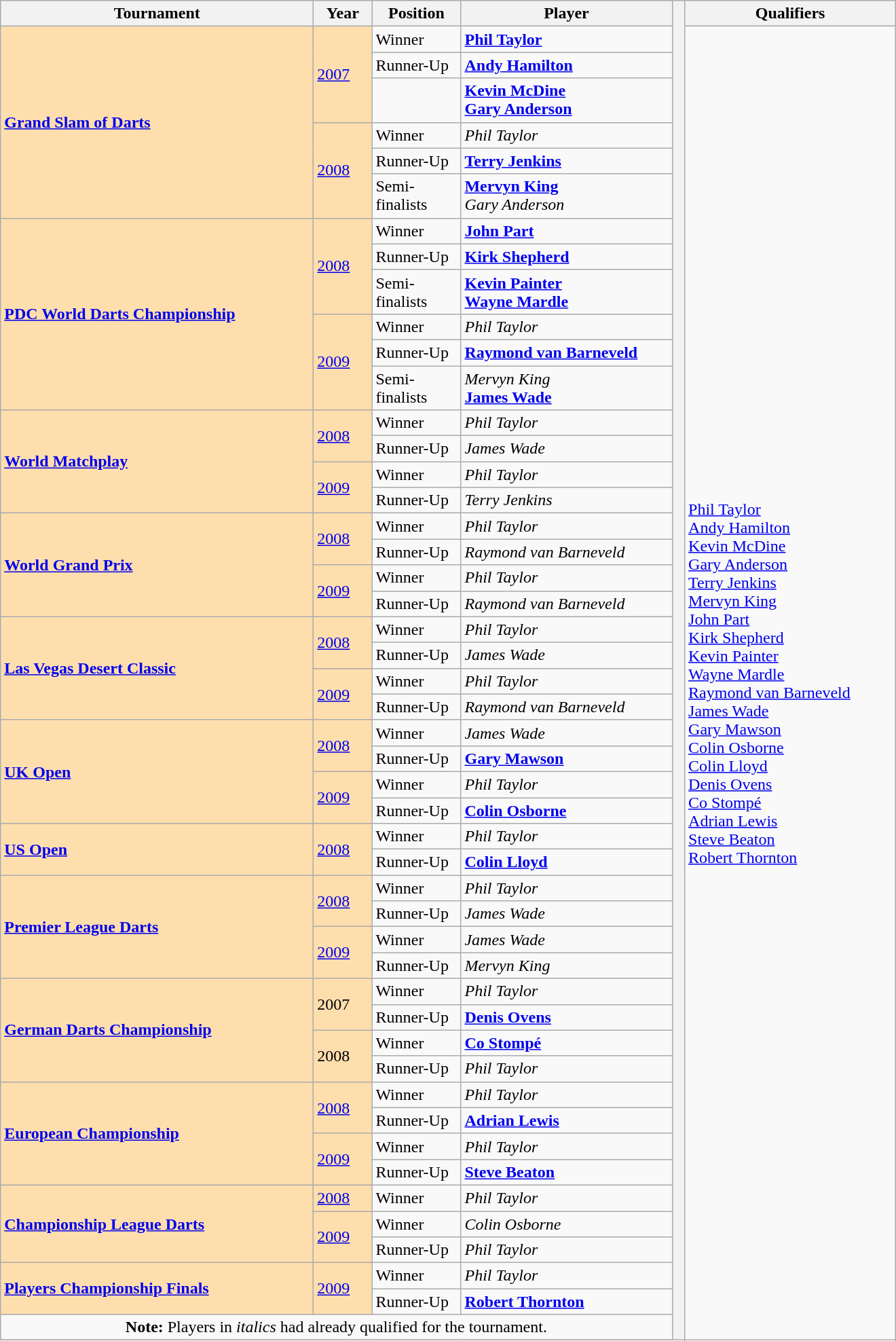<table class="wikitable">
<tr>
<th width=300>Tournament</th>
<th width=50>Year</th>
<th width=80>Position</th>
<th width=200>Player</th>
<th rowspan=53 width=5></th>
<th width=200>Qualifiers</th>
</tr>
<tr>
<td rowspan="6" style="background:#ffdead;"><strong><a href='#'>Grand Slam of Darts</a></strong></td>
<td rowspan="3" style="background:#ffdead;"><a href='#'>2007</a></td>
<td>Winner</td>
<td> <strong><a href='#'>Phil Taylor</a></strong></td>
<td rowspan=52> <a href='#'>Phil Taylor</a><br> <a href='#'>Andy Hamilton</a><br> <a href='#'>Kevin McDine</a><br> <a href='#'>Gary Anderson</a><br> <a href='#'>Terry Jenkins</a><br> <a href='#'>Mervyn King</a><br> <a href='#'>John Part</a><br> <a href='#'>Kirk Shepherd</a><br> <a href='#'>Kevin Painter</a><br> <a href='#'>Wayne Mardle</a><br> <a href='#'>Raymond van Barneveld</a><br> <a href='#'>James Wade</a><br> <a href='#'>Gary Mawson</a><br> <a href='#'>Colin Osborne</a><br> <a href='#'>Colin Lloyd</a><br> <a href='#'>Denis Ovens</a> <br> <a href='#'>Co Stompé</a><br> <a href='#'>Adrian Lewis</a><br> <a href='#'>Steve Beaton</a><br> <a href='#'>Robert Thornton</a></td>
</tr>
<tr>
<td>Runner-Up</td>
<td> <strong><a href='#'>Andy Hamilton</a></strong></td>
</tr>
<tr>
<td></td>
<td> <strong><a href='#'>Kevin McDine</a></strong><br> <strong><a href='#'>Gary Anderson</a></strong></td>
</tr>
<tr>
<td rowspan="3" style="background:#ffdead;"><a href='#'>2008</a></td>
<td>Winner</td>
<td> <em>Phil Taylor</em></td>
</tr>
<tr>
<td>Runner-Up</td>
<td> <strong><a href='#'>Terry Jenkins</a></strong></td>
</tr>
<tr>
<td>Semi-finalists</td>
<td> <strong><a href='#'>Mervyn King</a></strong><br> <em>Gary Anderson</em></td>
</tr>
<tr>
<td rowspan="6" style="background:#ffdead;"><strong><a href='#'>PDC World Darts Championship</a></strong></td>
<td rowspan="3" style="background:#ffdead;"><a href='#'>2008</a></td>
<td>Winner</td>
<td> <strong><a href='#'>John Part</a></strong></td>
</tr>
<tr>
<td>Runner-Up</td>
<td> <strong><a href='#'>Kirk Shepherd</a></strong></td>
</tr>
<tr>
<td>Semi-finalists</td>
<td> <strong><a href='#'>Kevin Painter</a></strong><br> <strong><a href='#'>Wayne Mardle</a></strong></td>
</tr>
<tr>
<td rowspan="3" style="background:#ffdead;"><a href='#'>2009</a></td>
<td>Winner</td>
<td> <em>Phil Taylor</em></td>
</tr>
<tr>
<td>Runner-Up</td>
<td> <strong><a href='#'>Raymond van Barneveld</a></strong></td>
</tr>
<tr>
<td>Semi-finalists</td>
<td> <em>Mervyn King</em><br> <strong><a href='#'>James Wade</a></strong></td>
</tr>
<tr>
<td rowspan="4" style="background:#ffdead;"><strong><a href='#'>World Matchplay</a></strong></td>
<td rowspan="2" style="background:#ffdead;"><a href='#'>2008</a></td>
<td>Winner</td>
<td> <em>Phil Taylor</em></td>
</tr>
<tr>
<td>Runner-Up</td>
<td> <em>James Wade</em></td>
</tr>
<tr>
<td rowspan="2" style="background:#ffdead;"><a href='#'>2009</a></td>
<td>Winner</td>
<td> <em>Phil Taylor</em></td>
</tr>
<tr>
<td>Runner-Up</td>
<td> <em>Terry Jenkins</em></td>
</tr>
<tr>
<td rowspan="4" style="background:#ffdead;"><strong><a href='#'>World Grand Prix</a></strong></td>
<td rowspan="2" style="background:#ffdead;"><a href='#'>2008</a></td>
<td>Winner</td>
<td> <em>Phil Taylor</em></td>
</tr>
<tr>
<td>Runner-Up</td>
<td> <em>Raymond van Barneveld</em></td>
</tr>
<tr>
<td rowspan="2" style="background:#ffdead;"><a href='#'>2009</a></td>
<td>Winner</td>
<td> <em>Phil Taylor</em></td>
</tr>
<tr>
<td>Runner-Up</td>
<td> <em>Raymond van Barneveld</em></td>
</tr>
<tr>
<td rowspan="4" style="background:#ffdead;"><strong><a href='#'>Las Vegas Desert Classic</a></strong></td>
<td rowspan="2" style="background:#ffdead;"><a href='#'>2008</a></td>
<td>Winner</td>
<td> <em>Phil Taylor</em></td>
</tr>
<tr>
<td>Runner-Up</td>
<td> <em>James Wade</em></td>
</tr>
<tr>
<td rowspan="2" style="background:#ffdead;"><a href='#'>2009</a></td>
<td>Winner</td>
<td> <em>Phil Taylor</em></td>
</tr>
<tr>
<td>Runner-Up</td>
<td> <em>Raymond van Barneveld</em></td>
</tr>
<tr>
<td rowspan="4" style="background:#ffdead;"><strong><a href='#'>UK Open</a></strong></td>
<td rowspan="2" style="background:#ffdead;"><a href='#'>2008</a></td>
<td>Winner</td>
<td> <em>James Wade</em></td>
</tr>
<tr>
<td>Runner-Up</td>
<td> <strong><a href='#'>Gary Mawson</a></strong></td>
</tr>
<tr>
<td rowspan="2" style="background:#ffdead;"><a href='#'>2009</a></td>
<td>Winner</td>
<td> <em>Phil Taylor</em></td>
</tr>
<tr>
<td>Runner-Up</td>
<td> <strong><a href='#'>Colin Osborne</a></strong></td>
</tr>
<tr>
<td rowspan="2" style="background:#ffdead;"><strong><a href='#'>US Open</a></strong></td>
<td rowspan="2" style="background:#ffdead;"><a href='#'>2008</a></td>
<td>Winner</td>
<td> <em>Phil Taylor</em></td>
</tr>
<tr>
<td>Runner-Up</td>
<td> <strong><a href='#'>Colin Lloyd</a></strong></td>
</tr>
<tr>
<td rowspan="4" style="background:#ffdead;"><strong><a href='#'>Premier League Darts</a></strong></td>
<td rowspan="2" style="background:#ffdead;"><a href='#'>2008</a></td>
<td>Winner</td>
<td> <em>Phil Taylor</em></td>
</tr>
<tr>
<td>Runner-Up</td>
<td> <em>James Wade</em></td>
</tr>
<tr>
<td rowspan="2" style="background:#ffdead;"><a href='#'>2009</a></td>
<td>Winner</td>
<td> <em>James Wade</em></td>
</tr>
<tr>
<td>Runner-Up</td>
<td> <em>Mervyn King</em></td>
</tr>
<tr>
<td rowspan="4" style="background:#ffdead;"><strong><a href='#'>German Darts Championship</a></strong></td>
<td rowspan="2" style="background:#ffdead;">2007</td>
<td>Winner</td>
<td> <em>Phil Taylor</em></td>
</tr>
<tr>
<td>Runner-Up</td>
<td> <strong><a href='#'>Denis Ovens</a></strong></td>
</tr>
<tr>
<td rowspan="2" style="background:#ffdead;">2008</td>
<td>Winner</td>
<td> <strong><a href='#'>Co Stompé</a></strong></td>
</tr>
<tr>
<td>Runner-Up</td>
<td> <em>Phil Taylor</em></td>
</tr>
<tr>
<td rowspan="4" style="background:#ffdead;"><strong><a href='#'>European Championship</a></strong></td>
<td rowspan="2" style="background:#ffdead;"><a href='#'>2008</a></td>
<td>Winner</td>
<td> <em>Phil Taylor</em></td>
</tr>
<tr>
<td>Runner-Up</td>
<td> <strong><a href='#'>Adrian Lewis</a></strong></td>
</tr>
<tr>
<td rowspan="2" style="background:#ffdead;"><a href='#'>2009</a></td>
<td>Winner</td>
<td> <em>Phil Taylor</em></td>
</tr>
<tr>
<td>Runner-Up</td>
<td> <strong><a href='#'>Steve Beaton</a></strong></td>
</tr>
<tr>
<td rowspan="3" style="background:#ffdead;"><strong><a href='#'>Championship League Darts</a></strong></td>
<td rowspan="1" style="background:#ffdead;"><a href='#'>2008</a></td>
<td>Winner</td>
<td> <em>Phil Taylor</em></td>
</tr>
<tr>
<td rowspan="2" style="background:#ffdead;"><a href='#'>2009</a></td>
<td>Winner</td>
<td> <em>Colin Osborne</em></td>
</tr>
<tr>
<td>Runner-Up</td>
<td> <em>Phil Taylor</em></td>
</tr>
<tr>
<td rowspan="2" style="background:#ffdead;"><strong><a href='#'>Players Championship Finals</a></strong></td>
<td rowspan="2" style="background:#ffdead;"><a href='#'>2009</a></td>
<td>Winner</td>
<td> <em>Phil Taylor</em></td>
</tr>
<tr>
<td>Runner-Up</td>
<td> <strong><a href='#'>Robert Thornton</a></strong></td>
</tr>
<tr>
<td colspan=4 align=center><strong>Note:</strong> Players in <em>italics</em> had already qualified for the tournament.</td>
</tr>
<tr>
</tr>
</table>
